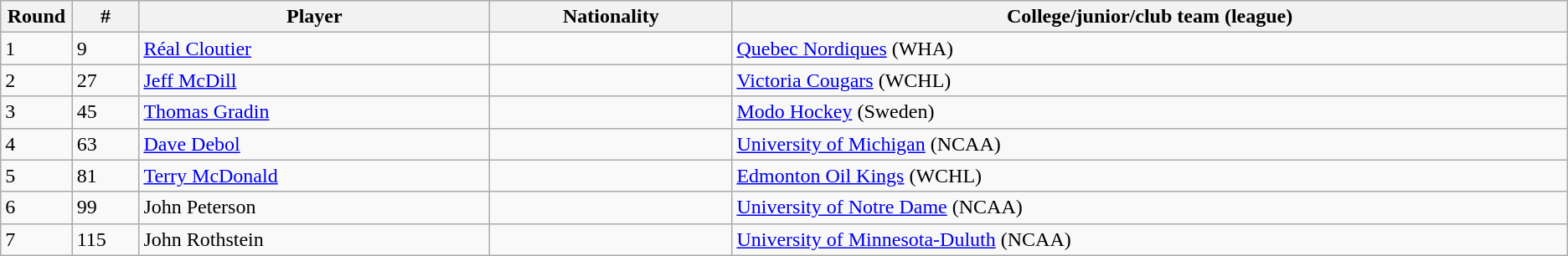<table class="wikitable">
<tr align="center">
<th bgcolor="#DDDDFF" width="4.0%">Round</th>
<th bgcolor="#DDDDFF" width="4.0%">#</th>
<th bgcolor="#DDDDFF" width="21.0%">Player</th>
<th bgcolor="#DDDDFF" width="14.5%">Nationality</th>
<th bgcolor="#DDDDFF" width="50.0%">College/junior/club team (league)</th>
</tr>
<tr>
<td>1</td>
<td>9</td>
<td><a href='#'>Réal Cloutier</a></td>
<td></td>
<td><a href='#'>Quebec Nordiques</a> (WHA)</td>
</tr>
<tr>
<td>2</td>
<td>27</td>
<td><a href='#'>Jeff McDill</a></td>
<td></td>
<td><a href='#'>Victoria Cougars</a> (WCHL)</td>
</tr>
<tr>
<td>3</td>
<td>45</td>
<td><a href='#'>Thomas Gradin</a></td>
<td></td>
<td><a href='#'>Modo Hockey</a> (Sweden)</td>
</tr>
<tr>
<td>4</td>
<td>63</td>
<td><a href='#'>Dave Debol</a></td>
<td></td>
<td><a href='#'>University of Michigan</a> (NCAA)</td>
</tr>
<tr>
<td>5</td>
<td>81</td>
<td><a href='#'>Terry McDonald</a></td>
<td></td>
<td><a href='#'>Edmonton Oil Kings</a> (WCHL)</td>
</tr>
<tr>
<td>6</td>
<td>99</td>
<td>John Peterson</td>
<td></td>
<td><a href='#'>University of Notre Dame</a> (NCAA)</td>
</tr>
<tr>
<td>7</td>
<td>115</td>
<td>John Rothstein</td>
<td></td>
<td><a href='#'>University of Minnesota-Duluth</a> (NCAA)</td>
</tr>
</table>
